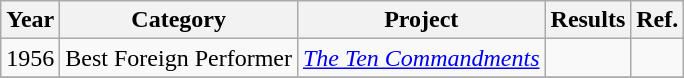<table class="wikitable sortable">
<tr>
<th>Year</th>
<th>Category</th>
<th>Project</th>
<th>Results</th>
<th>Ref.</th>
</tr>
<tr>
<td>1956</td>
<td>Best Foreign Performer</td>
<td><em><a href='#'>The Ten Commandments</a></em></td>
<td></td>
<td></td>
</tr>
<tr>
</tr>
</table>
